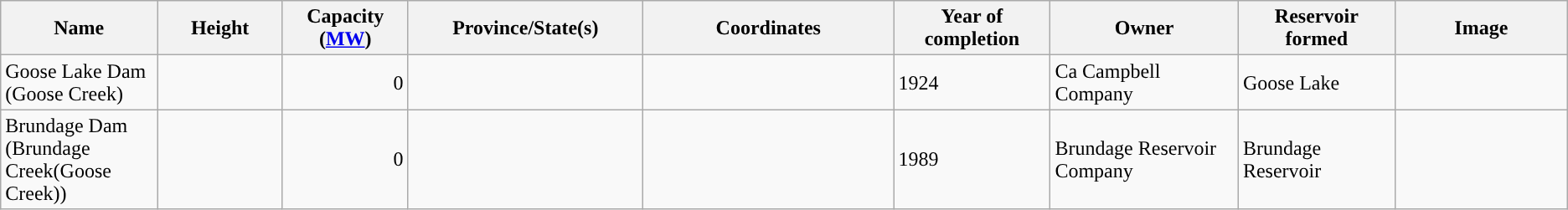<table class="wikitable sortable" border="1">
<tr>
<th width="10%">Name</th>
<th width="8%">Height</th>
<th width="8%">Capacity (<a href='#'>MW</a>)</th>
<th width="15%">Province/State(s)</th>
<th width="16%">Coordinates</th>
<th width="10%">Year of completion</th>
<th width="12%">Owner</th>
<th width="10%">Reservoir formed</th>
<th>Image</th>
</tr>
<tr>
<td>Goose Lake Dam (Goose Creek)</td>
<td></td>
<td align="right">0</td>
<td></td>
<td></td>
<td>1924</td>
<td>Ca Campbell Company</td>
<td>Goose Lake</td>
<td></td>
</tr>
<tr>
<td>Brundage Dam (Brundage Creek(Goose Creek))</td>
<td></td>
<td align="right">0</td>
<td></td>
<td></td>
<td>1989</td>
<td>Brundage Reservoir Company</td>
<td>Brundage Reservoir</td>
<td></td>
</tr>
</table>
